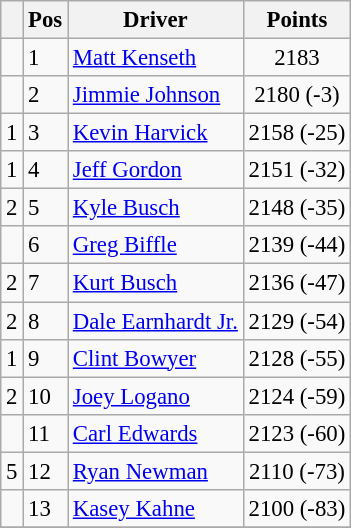<table class="wikitable " style="font-size: 95%;">
<tr>
<th></th>
<th>Pos</th>
<th>Driver</th>
<th>Points</th>
</tr>
<tr>
<td align="left"></td>
<td>1</td>
<td><a href='#'>Matt Kenseth</a></td>
<td style="text-align:center;">2183</td>
</tr>
<tr>
<td align="left"></td>
<td>2</td>
<td><a href='#'>Jimmie Johnson</a></td>
<td style="text-align:center;">2180 (-3)</td>
</tr>
<tr>
<td align="left"> 1</td>
<td>3</td>
<td><a href='#'>Kevin Harvick</a></td>
<td style="text-align:center;">2158 (-25)</td>
</tr>
<tr>
<td align="left"> 1</td>
<td>4</td>
<td><a href='#'>Jeff Gordon</a></td>
<td style="text-align:center;">2151 (-32)</td>
</tr>
<tr>
<td align="left"> 2</td>
<td>5</td>
<td><a href='#'>Kyle Busch</a></td>
<td style="text-align:center;">2148 (-35)</td>
</tr>
<tr>
<td align="left"></td>
<td>6</td>
<td><a href='#'>Greg Biffle</a></td>
<td style="text-align:center;">2139 (-44)</td>
</tr>
<tr>
<td align="left"> 2</td>
<td>7</td>
<td><a href='#'>Kurt Busch</a></td>
<td style="text-align:center;">2136 (-47)</td>
</tr>
<tr>
<td align="left"> 2</td>
<td>8</td>
<td><a href='#'>Dale Earnhardt Jr.</a></td>
<td style="text-align:center;">2129 (-54)</td>
</tr>
<tr>
<td align="left"> 1</td>
<td>9</td>
<td><a href='#'>Clint Bowyer</a></td>
<td style="text-align:center;">2128 (-55)</td>
</tr>
<tr>
<td align="left"> 2</td>
<td>10</td>
<td><a href='#'>Joey Logano</a></td>
<td style="text-align:center;">2124 (-59)</td>
</tr>
<tr>
<td align="left"></td>
<td>11</td>
<td><a href='#'>Carl Edwards</a></td>
<td style="text-align:center;">2123 (-60)</td>
</tr>
<tr>
<td align="left"> 5</td>
<td>12</td>
<td><a href='#'>Ryan Newman</a></td>
<td style="text-align:center;">2110 (-73)</td>
</tr>
<tr>
<td align="left"></td>
<td>13</td>
<td><a href='#'>Kasey Kahne</a></td>
<td style="text-align:center;">2100 (-83)</td>
</tr>
<tr>
</tr>
</table>
